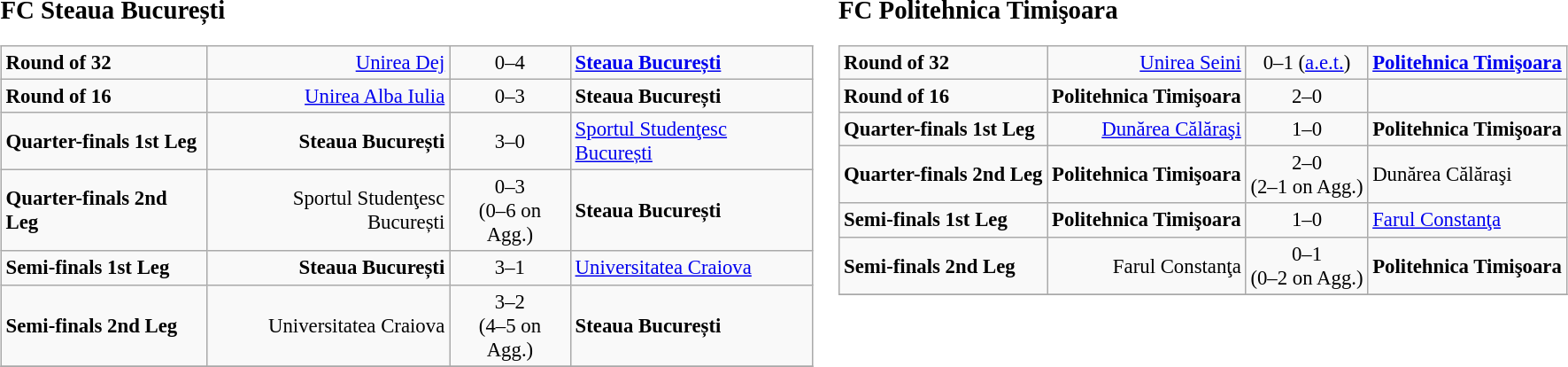<table width=100%>
<tr>
<td width=50% valign=top><br><big><strong>FC Steaua București</strong></big><table class="wikitable" style="font-size: 95%;">
<tr>
<td><strong>Round of 32</strong></td>
<td align=right><a href='#'>Unirea Dej</a></td>
<td align="center">0–4</td>
<td><strong><a href='#'>Steaua București</a></strong></td>
</tr>
<tr>
<td><strong>Round of 16</strong></td>
<td align=right><a href='#'>Unirea Alba Iulia</a></td>
<td align="center">0–3</td>
<td><strong>Steaua București</strong></td>
</tr>
<tr>
<td><strong>Quarter-finals 1st Leg</strong></td>
<td align=right><strong>Steaua București</strong></td>
<td align="center">3–0</td>
<td><a href='#'>Sportul Studenţesc București</a></td>
</tr>
<tr>
<td><strong>Quarter-finals 2nd Leg</strong></td>
<td align=right>Sportul Studenţesc București</td>
<td align="center">0–3<br>(0–6 on Agg.)</td>
<td><strong>Steaua București</strong></td>
</tr>
<tr>
<td><strong>Semi-finals 1st Leg</strong></td>
<td align=right><strong>Steaua București</strong></td>
<td align="center">3–1</td>
<td><a href='#'>Universitatea Craiova</a></td>
</tr>
<tr>
<td><strong>Semi-finals 2nd Leg</strong></td>
<td align=right>Universitatea Craiova</td>
<td align="center">3–2<br>(4–5 on Agg.)</td>
<td><strong>Steaua București</strong></td>
</tr>
<tr>
</tr>
</table>
</td>
<td width=50% valign=top><br><big><strong>FC Politehnica Timişoara</strong></big><table class="wikitable" style="font-size: 95%;">
<tr>
<td><strong>Round of 32</strong></td>
<td align=right><a href='#'>Unirea Seini</a></td>
<td align="center">0–1 (<a href='#'>a.e.t.</a>)</td>
<td><strong><a href='#'>Politehnica Timişoara</a></strong></td>
</tr>
<tr>
<td><strong>Round of 16</strong></td>
<td align=right><strong>Politehnica Timişoara</strong></td>
<td align="center">2–0</td>
<td></td>
</tr>
<tr>
<td><strong>Quarter-finals 1st Leg</strong></td>
<td align=right><a href='#'>Dunărea Călăraşi</a></td>
<td align="center">1–0</td>
<td><strong>Politehnica Timişoara</strong></td>
</tr>
<tr>
<td><strong>Quarter-finals 2nd Leg</strong></td>
<td align=right><strong>Politehnica Timişoara</strong></td>
<td align="center">2–0<br>(2–1 on Agg.)</td>
<td>Dunărea Călăraşi</td>
</tr>
<tr>
<td><strong>Semi-finals 1st Leg</strong></td>
<td align=right><strong>Politehnica Timişoara</strong></td>
<td align="center">1–0</td>
<td><a href='#'>Farul Constanţa</a></td>
</tr>
<tr>
<td><strong>Semi-finals 2nd Leg</strong></td>
<td align=right>Farul Constanţa</td>
<td align="center">0–1<br>(0–2 on Agg.)</td>
<td><strong>Politehnica Timişoara</strong></td>
</tr>
<tr valign=top>
</tr>
</table>
</td>
</tr>
</table>
